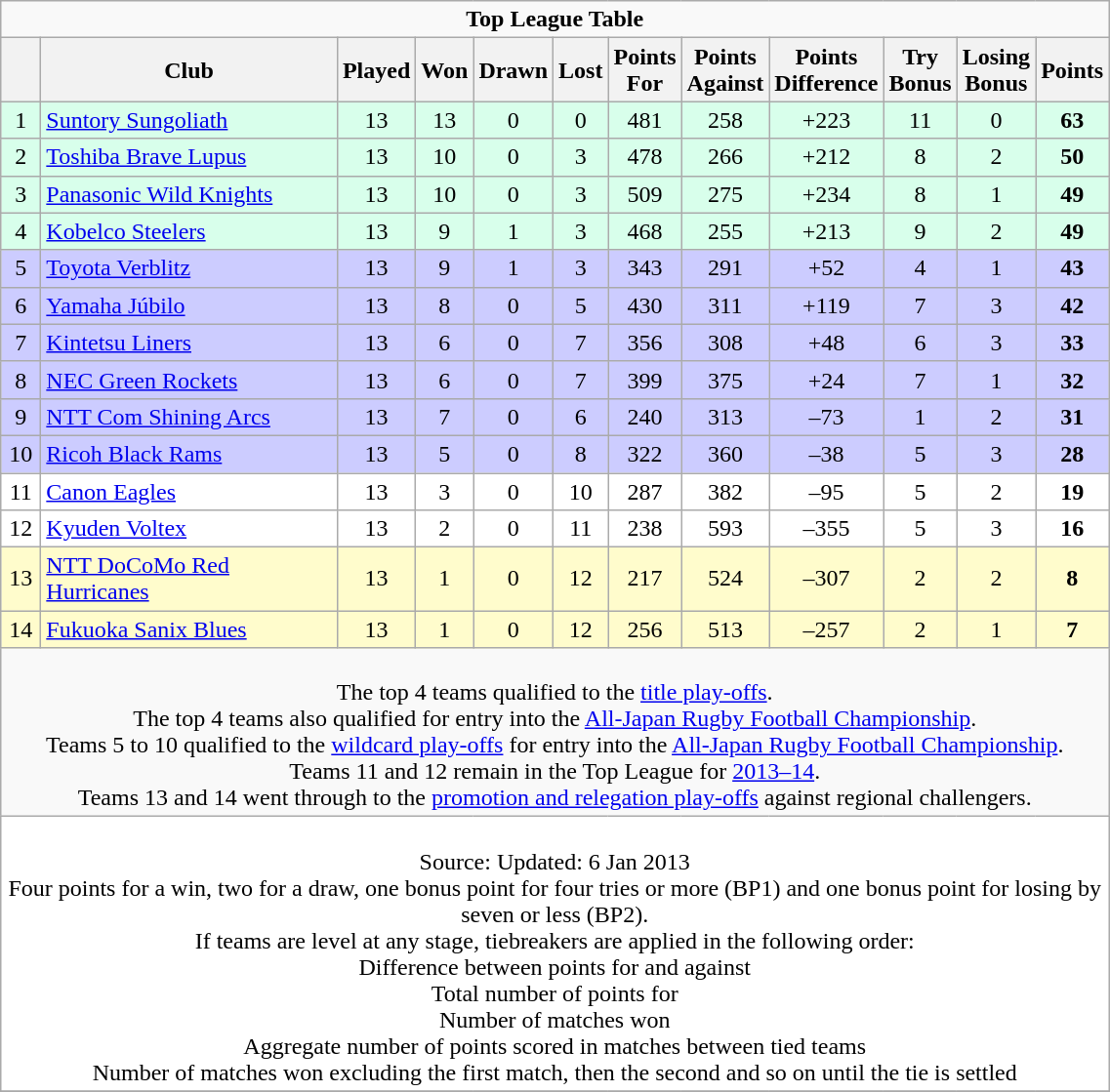<table class="wikitable" style="text-align: center;">
<tr>
<td colspan="15" cellpadding="0" cellspacing="0"><strong>Top League Table</strong></td>
</tr>
<tr>
<th bgcolor="#efefef" width="20"></th>
<th bgcolor="#efefef" width="195">Club</th>
<th bgcolor="#efefef" width="20">Played</th>
<th bgcolor="#efefef" width="20">Won</th>
<th bgcolor="#efefef" width="20">Drawn</th>
<th bgcolor="#efefef" width="20">Lost</th>
<th bgcolor="#efefef" width="20">Points For</th>
<th bgcolor="#efefef" width="20">Points Against</th>
<th bgcolor="#efefef" width="20">Points Difference</th>
<th bgcolor="#efefef" width="20">Try Bonus</th>
<th bgcolor="#efefef" width="20">Losing Bonus</th>
<th bgcolor="#efefef" width="20">Points<br></th>
</tr>
<tr bgcolor=#d8ffeb align=center>
<td>1</td>
<td align=left><a href='#'>Suntory Sungoliath</a></td>
<td>13</td>
<td>13</td>
<td>0</td>
<td>0</td>
<td>481</td>
<td>258</td>
<td>+223</td>
<td>11</td>
<td>0</td>
<td><strong>63</strong></td>
</tr>
<tr bgcolor=#d8ffeb align=center>
<td>2</td>
<td align=left><a href='#'>Toshiba Brave Lupus</a></td>
<td>13</td>
<td>10</td>
<td>0</td>
<td>3</td>
<td>478</td>
<td>266</td>
<td>+212</td>
<td>8</td>
<td>2</td>
<td><strong>50</strong></td>
</tr>
<tr bgcolor=#d8ffeb align=center>
<td>3</td>
<td align=left><a href='#'>Panasonic Wild Knights</a></td>
<td>13</td>
<td>10</td>
<td>0</td>
<td>3</td>
<td>509</td>
<td>275</td>
<td>+234</td>
<td>8</td>
<td>1</td>
<td><strong>49</strong></td>
</tr>
<tr bgcolor=#d8ffeb align=center>
<td>4</td>
<td align=left><a href='#'>Kobelco Steelers</a></td>
<td>13</td>
<td>9</td>
<td>1</td>
<td>3</td>
<td>468</td>
<td>255</td>
<td>+213</td>
<td>9</td>
<td>2</td>
<td><strong>49</strong></td>
</tr>
<tr bgcolor=#ccccff align=center>
<td>5</td>
<td align=left><a href='#'>Toyota Verblitz</a></td>
<td>13</td>
<td>9</td>
<td>1</td>
<td>3</td>
<td>343</td>
<td>291</td>
<td>+52</td>
<td>4</td>
<td>1</td>
<td><strong>43</strong></td>
</tr>
<tr bgcolor=#ccccff align=center>
<td>6</td>
<td align=left><a href='#'>Yamaha Júbilo</a></td>
<td>13</td>
<td>8</td>
<td>0</td>
<td>5</td>
<td>430</td>
<td>311</td>
<td>+119</td>
<td>7</td>
<td>3</td>
<td><strong>42</strong></td>
</tr>
<tr bgcolor=#ccccff align=center>
<td>7</td>
<td align=left><a href='#'>Kintetsu Liners</a></td>
<td>13</td>
<td>6</td>
<td>0</td>
<td>7</td>
<td>356</td>
<td>308</td>
<td>+48</td>
<td>6</td>
<td>3</td>
<td><strong>33</strong></td>
</tr>
<tr bgcolor=#ccccff align=center>
<td>8</td>
<td align=left><a href='#'>NEC Green Rockets</a></td>
<td>13</td>
<td>6</td>
<td>0</td>
<td>7</td>
<td>399</td>
<td>375</td>
<td>+24</td>
<td>7</td>
<td>1</td>
<td><strong>32</strong></td>
</tr>
<tr bgcolor=#ccccff align=center>
<td>9</td>
<td align=left><a href='#'>NTT Com Shining Arcs</a></td>
<td>13</td>
<td>7</td>
<td>0</td>
<td>6</td>
<td>240</td>
<td>313</td>
<td>–73</td>
<td>1</td>
<td>2</td>
<td><strong>31</strong></td>
</tr>
<tr bgcolor=#ccccff align=center>
<td>10</td>
<td align=left><a href='#'>Ricoh Black Rams</a></td>
<td>13</td>
<td>5</td>
<td>0</td>
<td>8</td>
<td>322</td>
<td>360</td>
<td>–38</td>
<td>5</td>
<td>3</td>
<td><strong>28</strong></td>
</tr>
<tr bgcolor=#ffffff align=center>
<td>11</td>
<td align=left><a href='#'>Canon Eagles</a></td>
<td>13</td>
<td>3</td>
<td>0</td>
<td>10</td>
<td>287</td>
<td>382</td>
<td>–95</td>
<td>5</td>
<td>2</td>
<td><strong>19</strong></td>
</tr>
<tr bgcolor=#ffffff align=center>
<td>12</td>
<td align=left><a href='#'>Kyuden Voltex</a></td>
<td>13</td>
<td>2</td>
<td>0</td>
<td>11</td>
<td>238</td>
<td>593</td>
<td>–355</td>
<td>5</td>
<td>3</td>
<td><strong>16</strong></td>
</tr>
<tr bgcolor=#fffccc align=center>
<td>13</td>
<td align=left><a href='#'>NTT DoCoMo Red Hurricanes</a></td>
<td>13</td>
<td>1</td>
<td>0</td>
<td>12</td>
<td>217</td>
<td>524</td>
<td>–307</td>
<td>2</td>
<td>2</td>
<td><strong>8</strong></td>
</tr>
<tr bgcolor=#fffccc align=center>
<td>14</td>
<td align=left><a href='#'>Fukuoka Sanix Blues</a></td>
<td>13</td>
<td>1</td>
<td>0</td>
<td>12</td>
<td>256</td>
<td>513</td>
<td>–257</td>
<td>2</td>
<td>1</td>
<td><strong>7</strong></td>
</tr>
<tr align=center>
<td colspan="15" style="border:0px"><br> The top 4 teams qualified to the <a href='#'>title play-offs</a>.<br>
The top 4 teams also qualified for entry into the <a href='#'>All-Japan Rugby Football Championship</a>.<br>
 Teams 5 to 10 qualified to the <a href='#'>wildcard play-offs</a> for entry into the <a href='#'>All-Japan Rugby Football Championship</a>.<br>
 Teams 11 and 12 remain in the Top League for <a href='#'>2013–14</a>.<br>
 Teams 13 and 14 went through to the <a href='#'>promotion and relegation play-offs</a> against regional challengers.</td>
</tr>
<tr bgcolor=#ffffff align=center>
<td colspan="15"><br>Source: Updated: 6 Jan 2013<br>Four points for a win, two for a draw, one bonus point for four tries or more (BP1) and one bonus point for losing by seven or less (BP2).<br>
If teams are level at any stage, tiebreakers are applied in the following order:<br>
 Difference between points for and against<br>
 Total number of points for<br>
 Number of matches won<br>
 Aggregate number of points scored in matches between tied teams<br>
 Number of matches won excluding the first match, then the second and so on until the tie is settled</td>
</tr>
<tr |align=left|>
</tr>
</table>
